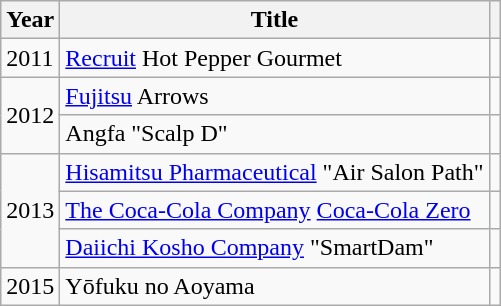<table class="wikitable">
<tr>
<th>Year</th>
<th>Title</th>
<th></th>
</tr>
<tr>
<td>2011</td>
<td><a href='#'>Recruit</a> Hot Pepper Gourmet</td>
<td></td>
</tr>
<tr>
<td rowspan="2">2012</td>
<td><a href='#'>Fujitsu</a> Arrows</td>
<td></td>
</tr>
<tr>
<td>Angfa "Scalp D"</td>
<td></td>
</tr>
<tr>
<td rowspan="3">2013</td>
<td><a href='#'>Hisamitsu Pharmaceutical</a> "Air Salon Path"</td>
<td></td>
</tr>
<tr>
<td><a href='#'>The Coca-Cola Company</a> <a href='#'>Coca-Cola Zero</a></td>
<td></td>
</tr>
<tr>
<td><a href='#'>Daiichi Kosho Company</a> "SmartDam"</td>
<td></td>
</tr>
<tr>
<td>2015</td>
<td>Yōfuku no Aoyama</td>
<td></td>
</tr>
</table>
